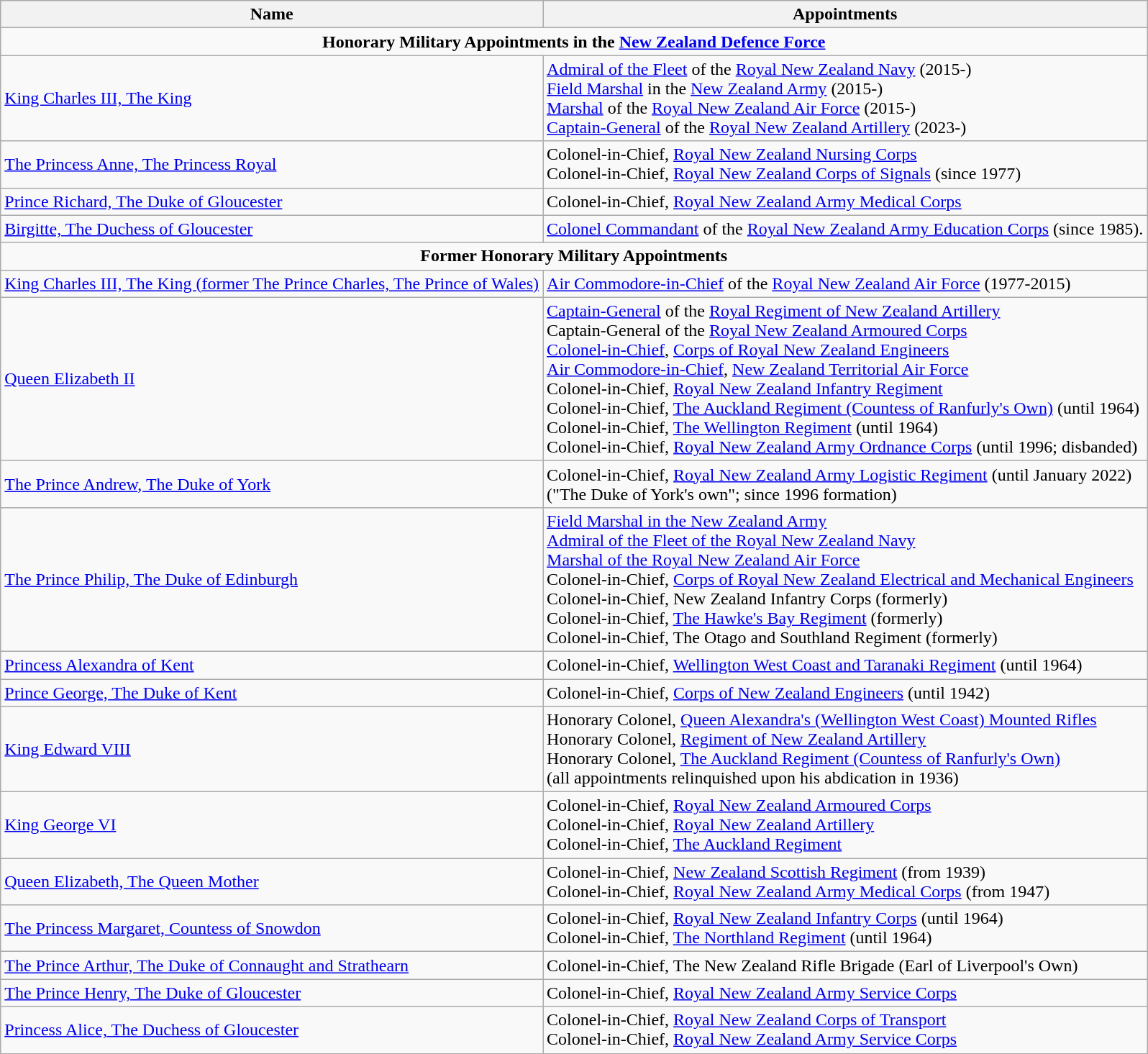<table class="wikitable">
<tr>
<th>Name</th>
<th>Appointments</th>
</tr>
<tr>
<td colspan="2" style="text-align: center;"><strong>Honorary Military Appointments in the <a href='#'>New Zealand Defence Force</a></strong></td>
</tr>
<tr>
<td><a href='#'>King Charles III, The King</a></td>
<td><a href='#'>Admiral of the Fleet</a> of the <a href='#'>Royal New Zealand Navy</a> (2015-)<br><a href='#'>Field Marshal</a> in the <a href='#'>New Zealand Army</a> (2015-)<br><a href='#'>Marshal</a> of the <a href='#'>Royal New Zealand Air Force</a> (2015-)<br><a href='#'>Captain-General</a> of the <a href='#'>Royal New Zealand Artillery</a> (2023-)</td>
</tr>
<tr>
<td><a href='#'>The Princess Anne, The Princess Royal</a></td>
<td>Colonel-in-Chief, <a href='#'>Royal New Zealand Nursing Corps</a><br>Colonel-in-Chief, <a href='#'>Royal New Zealand Corps of Signals</a> (since 1977)</td>
</tr>
<tr>
<td><a href='#'>Prince Richard, The Duke of Gloucester</a></td>
<td>Colonel-in-Chief, <a href='#'>Royal New Zealand Army Medical Corps</a></td>
</tr>
<tr>
<td><a href='#'>Birgitte, The Duchess of Gloucester</a></td>
<td><a href='#'>Colonel Commandant</a> of the <a href='#'>Royal New Zealand Army Education Corps</a> (since 1985).</td>
</tr>
<tr>
<td colspan="2" style="text-align: center;"><strong>Former Honorary Military Appointments</strong></td>
</tr>
<tr>
<td><a href='#'>King Charles III, The King (former The Prince Charles, The Prince of Wales)</a></td>
<td><a href='#'>Air Commodore-in-Chief</a> of the <a href='#'>Royal New Zealand Air Force</a> (1977-2015)</td>
</tr>
<tr>
<td><a href='#'>Queen Elizabeth II</a></td>
<td><a href='#'>Captain-General</a> of the <a href='#'>Royal Regiment of New Zealand Artillery</a><br>Captain-General of the <a href='#'>Royal New Zealand Armoured Corps</a><br><a href='#'>Colonel-in-Chief</a>, <a href='#'>Corps of Royal New Zealand Engineers</a><br><a href='#'>Air Commodore-in-Chief</a>, <a href='#'>New Zealand Territorial Air Force</a><br>Colonel-in-Chief, <a href='#'>Royal New Zealand Infantry Regiment</a><br>Colonel-in-Chief, <a href='#'>The Auckland Regiment (Countess of Ranfurly's Own)</a> (until 1964)<br>Colonel-in-Chief, <a href='#'>The Wellington Regiment</a> (until 1964)<br>Colonel-in-Chief, <a href='#'>Royal New Zealand Army Ordnance Corps</a> (until 1996; disbanded)</td>
</tr>
<tr>
<td><a href='#'>The Prince Andrew, The Duke of York</a></td>
<td>Colonel-in-Chief, <a href='#'>Royal New Zealand Army Logistic Regiment</a> (until January 2022)<br>("The Duke of York's own"; since 1996 formation)</td>
</tr>
<tr>
<td><a href='#'>The Prince Philip, The Duke of Edinburgh</a></td>
<td><a href='#'>Field Marshal in the New Zealand Army</a><br><a href='#'>Admiral of the Fleet of the Royal New Zealand Navy</a><br><a href='#'>Marshal of the Royal New Zealand Air Force</a><br>Colonel-in-Chief, <a href='#'>Corps of Royal New Zealand Electrical and Mechanical Engineers</a><br>Colonel-in-Chief, New Zealand Infantry Corps (formerly)<br>Colonel-in-Chief, <a href='#'>The Hawke's Bay Regiment</a> (formerly)<br>Colonel-in-Chief, The Otago and Southland Regiment (formerly)</td>
</tr>
<tr>
<td><a href='#'>Princess Alexandra of Kent</a></td>
<td>Colonel-in-Chief, <a href='#'>Wellington West Coast and Taranaki Regiment</a> (until 1964)</td>
</tr>
<tr>
<td><a href='#'>Prince George, The Duke of Kent</a></td>
<td>Colonel-in-Chief, <a href='#'>Corps of New Zealand Engineers</a> (until 1942)</td>
</tr>
<tr>
<td><a href='#'>King Edward VIII</a></td>
<td>Honorary Colonel, <a href='#'>Queen Alexandra's (Wellington West Coast) Mounted Rifles</a><br>Honorary Colonel, <a href='#'>Regiment of New Zealand Artillery</a><br>Honorary Colonel, <a href='#'>The Auckland Regiment (Countess of Ranfurly's Own)</a><br>(all appointments relinquished upon his abdication in 1936)</td>
</tr>
<tr>
<td><a href='#'>King George VI</a></td>
<td>Colonel-in-Chief, <a href='#'>Royal New Zealand Armoured Corps</a><br>Colonel-in-Chief, <a href='#'>Royal New Zealand Artillery</a><br>Colonel-in-Chief, <a href='#'>The Auckland Regiment</a></td>
</tr>
<tr>
<td><a href='#'>Queen Elizabeth, The Queen Mother</a></td>
<td>Colonel-in-Chief, <a href='#'>New Zealand Scottish Regiment</a> (from 1939)<br>Colonel-in-Chief, <a href='#'>Royal New Zealand Army Medical Corps</a> (from 1947)</td>
</tr>
<tr>
<td><a href='#'>The Princess Margaret, Countess of Snowdon</a></td>
<td>Colonel-in-Chief, <a href='#'>Royal New Zealand Infantry Corps</a> (until 1964)<br>Colonel-in-Chief, <a href='#'>The Northland Regiment</a> (until 1964)</td>
</tr>
<tr>
<td><a href='#'>The Prince Arthur, The Duke of Connaught and Strathearn</a></td>
<td>Colonel-in-Chief, The New Zealand Rifle Brigade (Earl of Liverpool's Own)</td>
</tr>
<tr>
<td><a href='#'>The Prince Henry, The Duke of Gloucester</a></td>
<td>Colonel-in-Chief, <a href='#'>Royal New Zealand Army Service Corps</a></td>
</tr>
<tr>
<td><a href='#'>Princess Alice, The Duchess of Gloucester</a></td>
<td>Colonel-in-Chief, <a href='#'>Royal New Zealand Corps of Transport</a><br>Colonel-in-Chief, <a href='#'>Royal New Zealand Army Service Corps</a></td>
</tr>
</table>
